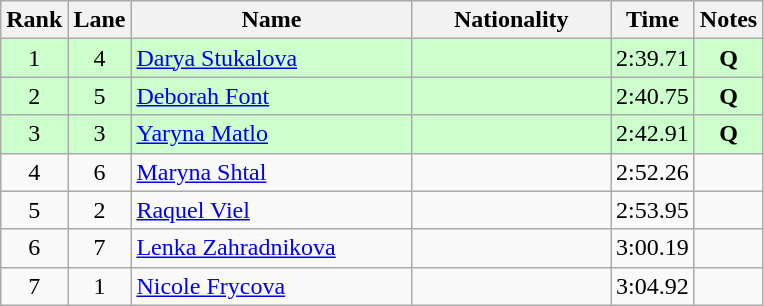<table class="wikitable sortable" style="text-align:center">
<tr>
<th>Rank</th>
<th>Lane</th>
<th style="width:180px">Name</th>
<th style="width:125px">Nationality</th>
<th>Time</th>
<th>Notes</th>
</tr>
<tr style="background:#cfc;">
<td>1</td>
<td>4</td>
<td style="text-align:left;"><a href='#'>Darya Stukalova</a></td>
<td style="text-align:left;"></td>
<td>2:39.71</td>
<td><strong>Q</strong></td>
</tr>
<tr style="background:#cfc;">
<td>2</td>
<td>5</td>
<td style="text-align:left;"><a href='#'>Deborah Font</a></td>
<td style="text-align:left;"></td>
<td>2:40.75</td>
<td><strong>Q</strong></td>
</tr>
<tr style="background:#cfc;">
<td>3</td>
<td>3</td>
<td style="text-align:left;"><a href='#'>Yaryna Matlo</a></td>
<td style="text-align:left;"></td>
<td>2:42.91</td>
<td><strong>Q</strong></td>
</tr>
<tr>
<td>4</td>
<td>6</td>
<td style="text-align:left;"><a href='#'>Maryna Shtal</a></td>
<td style="text-align:left;"></td>
<td>2:52.26</td>
<td></td>
</tr>
<tr>
<td>5</td>
<td>2</td>
<td style="text-align:left;"><a href='#'>Raquel Viel</a></td>
<td style="text-align:left;"></td>
<td>2:53.95</td>
<td></td>
</tr>
<tr>
<td>6</td>
<td>7</td>
<td style="text-align:left;"><a href='#'>Lenka Zahradnikova</a></td>
<td style="text-align:left;"></td>
<td>3:00.19</td>
<td></td>
</tr>
<tr>
<td>7</td>
<td>1</td>
<td style="text-align:left;"><a href='#'>Nicole Frycova</a></td>
<td style="text-align:left;"></td>
<td>3:04.92</td>
<td></td>
</tr>
</table>
